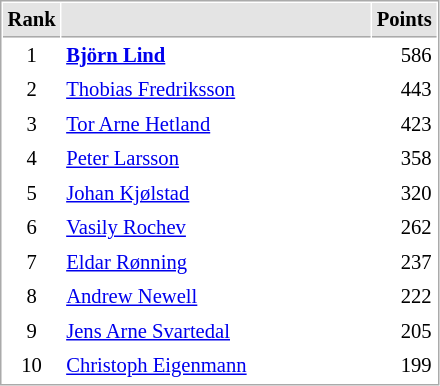<table cellspacing="1" cellpadding="3" style="border:1px solid #AAAAAA;font-size:86%">
<tr style="background-color: #E4E4E4;">
<th style="border-bottom:1px solid #AAAAAA" width=10>Rank</th>
<th style="border-bottom:1px solid #AAAAAA" width=200></th>
<th style="border-bottom:1px solid #AAAAAA" width=20 align=right>Points</th>
</tr>
<tr>
<td align="center">1</td>
<td> <strong><a href='#'>Björn Lind</a></strong></td>
<td align="right">586</td>
</tr>
<tr>
<td align="center">2</td>
<td> <a href='#'>Thobias Fredriksson</a></td>
<td align="right">443</td>
</tr>
<tr>
<td align="center">3</td>
<td> <a href='#'>Tor Arne Hetland</a></td>
<td align="right">423</td>
</tr>
<tr>
<td align="center">4</td>
<td> <a href='#'>Peter Larsson</a></td>
<td align="right">358</td>
</tr>
<tr>
<td align="center">5</td>
<td> <a href='#'>Johan Kjølstad</a></td>
<td align="right">320</td>
</tr>
<tr>
<td align="center">6</td>
<td> <a href='#'>Vasily Rochev</a></td>
<td align="right">262</td>
</tr>
<tr>
<td align="center">7</td>
<td> <a href='#'>Eldar Rønning</a></td>
<td align="right">237</td>
</tr>
<tr>
<td align="center">8</td>
<td> <a href='#'>Andrew Newell</a></td>
<td align="right">222</td>
</tr>
<tr>
<td align="center">9</td>
<td> <a href='#'>Jens Arne Svartedal</a></td>
<td align="right">205</td>
</tr>
<tr>
<td align="center">10</td>
<td> <a href='#'>Christoph Eigenmann</a></td>
<td align="right">199</td>
</tr>
</table>
